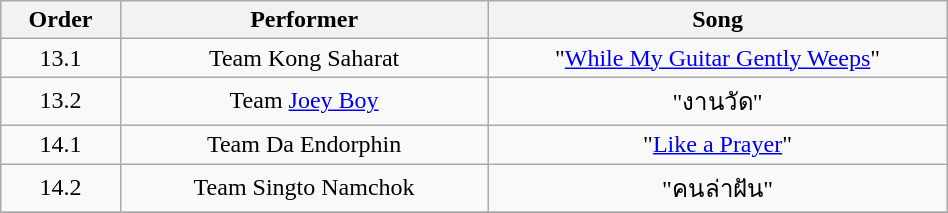<table class="wikitable" style="text-align:center; width:50%;">
<tr>
<th scope="col" style="width:05%;">Order</th>
<th scope="col" style="width:20%;">Performer</th>
<th scope="col" style="width:25%;">Song</th>
</tr>
<tr>
<td>13.1</td>
<td>Team Kong Saharat</td>
<td>"<a href='#'>While My Guitar Gently Weeps</a>"</td>
</tr>
<tr>
<td>13.2</td>
<td>Team <a href='#'>Joey Boy</a></td>
<td>"งานวัด"</td>
</tr>
<tr>
<td>14.1</td>
<td>Team Da Endorphin</td>
<td>"<a href='#'>Like a Prayer</a>"</td>
</tr>
<tr>
<td>14.2</td>
<td>Team Singto Namchok</td>
<td>"คนล่าฝัน"</td>
</tr>
<tr>
</tr>
</table>
